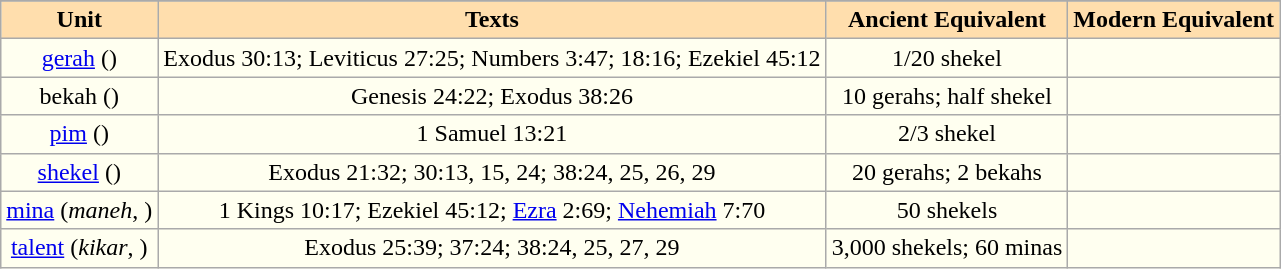<table class="wikitable" style="background:Ivory; text-align:center">
<tr>
</tr>
<tr>
<th style="background:Navajowhite;">Unit</th>
<th style="background:Navajowhite;">Texts</th>
<th style="background:Navajowhite;">Ancient Equivalent</th>
<th style="background:Navajowhite;">Modern Equivalent</th>
</tr>
<tr>
<td><a href='#'>gerah</a> ()</td>
<td>Exodus 30:13; Leviticus 27:25; Numbers 3:47; 18:16; Ezekiel 45:12</td>
<td>1/20 shekel</td>
<td></td>
</tr>
<tr>
<td>bekah ()</td>
<td>Genesis 24:22; Exodus 38:26</td>
<td>10 gerahs; half shekel</td>
<td></td>
</tr>
<tr>
<td><a href='#'>pim</a> ()</td>
<td>1 Samuel 13:21</td>
<td>2/3 shekel</td>
<td></td>
</tr>
<tr>
<td><a href='#'>shekel</a> ()</td>
<td>Exodus 21:32; 30:13, 15, 24; 38:24, 25, 26, 29</td>
<td>20 gerahs; 2 bekahs</td>
<td></td>
</tr>
<tr>
<td><a href='#'>mina</a> (<em>maneh</em>, )</td>
<td>1 Kings 10:17; Ezekiel 45:12; <a href='#'>Ezra</a> 2:69; <a href='#'>Nehemiah</a> 7:70</td>
<td>50 shekels</td>
<td></td>
</tr>
<tr>
<td><a href='#'>talent</a> (<em>kikar</em>, )</td>
<td>Exodus 25:39; 37:24; 38:24, 25, 27, 29</td>
<td>3,000 shekels; 60 minas</td>
<td></td>
</tr>
</table>
